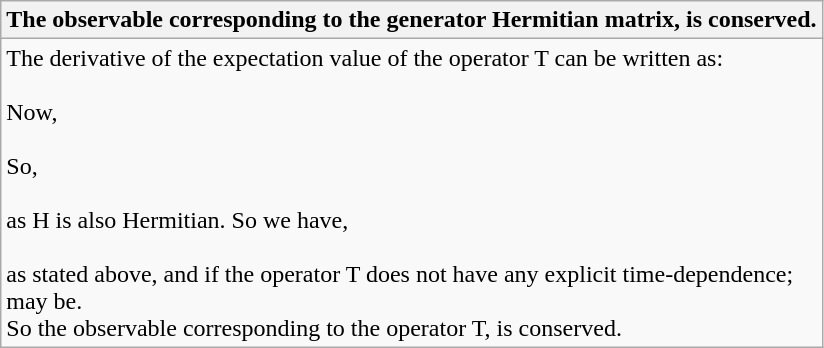<table class="wikitable collapsible collapsed">
<tr>
<th>The observable corresponding to the generator Hermitian matrix, is conserved.</th>
</tr>
<tr>
<td>The derivative of the expectation value of the operator T can be written as:<br><br>Now,<br><br>So,<br><br>as H is also Hermitian. So we have,<br><br> as stated above, and if the operator T does not have any explicit time-dependence;<br> may be.<br>So the observable corresponding to the operator T, is conserved.</td>
</tr>
</table>
